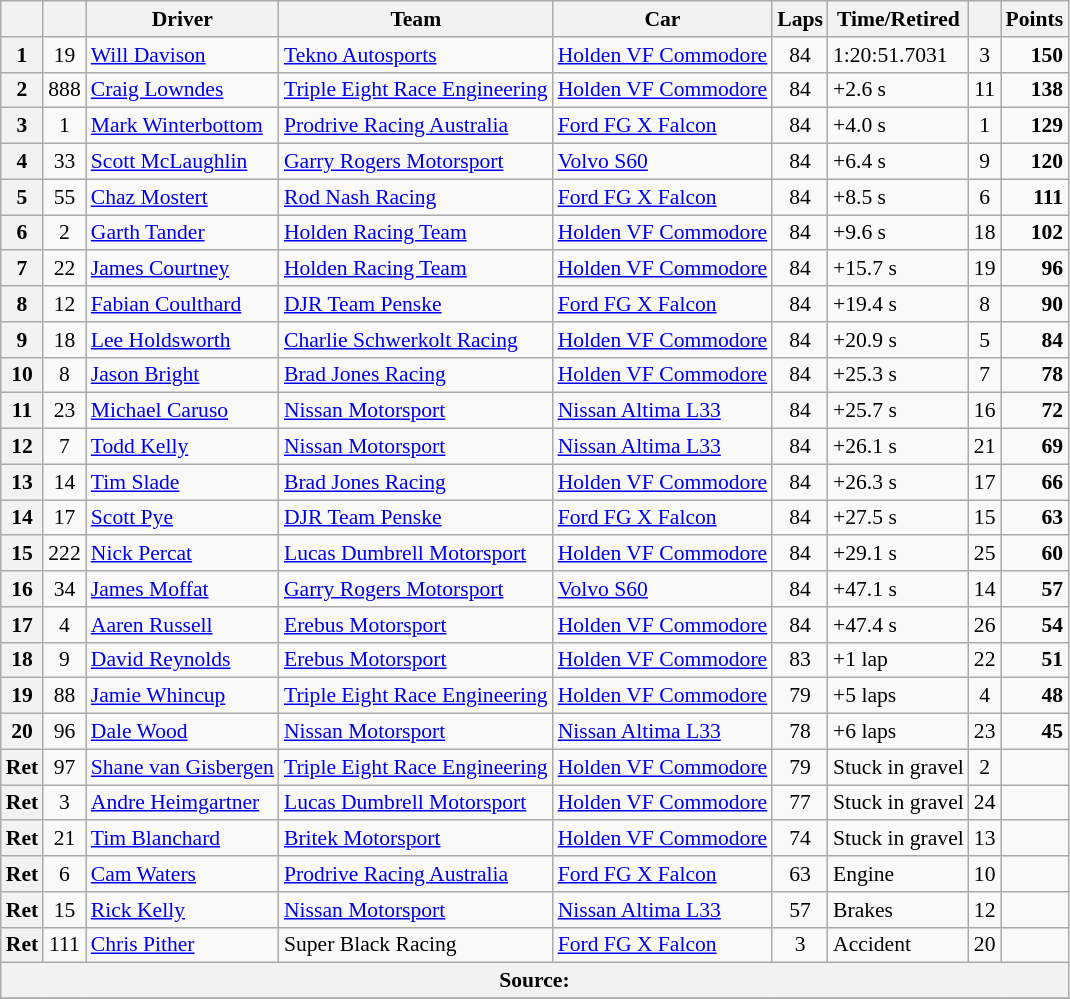<table class="wikitable" style="font-size: 90%">
<tr>
<th></th>
<th></th>
<th>Driver</th>
<th>Team</th>
<th>Car</th>
<th>Laps</th>
<th>Time/Retired</th>
<th></th>
<th>Points</th>
</tr>
<tr>
<th>1</th>
<td align="center">19</td>
<td> <a href='#'>Will Davison</a></td>
<td><a href='#'>Tekno Autosports</a></td>
<td><a href='#'>Holden VF Commodore</a></td>
<td align="center">84</td>
<td>1:20:51.7031</td>
<td align="center">3</td>
<td align="right"><strong>150</strong></td>
</tr>
<tr>
<th>2</th>
<td align="center">888</td>
<td> <a href='#'>Craig Lowndes</a></td>
<td><a href='#'>Triple Eight Race Engineering</a></td>
<td><a href='#'>Holden VF Commodore</a></td>
<td align="center">84</td>
<td>+2.6 s</td>
<td align="center">11</td>
<td align="right"><strong>138</strong></td>
</tr>
<tr>
<th>3</th>
<td align="center">1</td>
<td> <a href='#'>Mark Winterbottom</a></td>
<td><a href='#'>Prodrive Racing Australia</a></td>
<td><a href='#'>Ford FG X Falcon</a></td>
<td align="center">84</td>
<td>+4.0 s</td>
<td align="center">1</td>
<td align="right"><strong>129</strong></td>
</tr>
<tr>
<th>4</th>
<td align="center">33</td>
<td> <a href='#'>Scott McLaughlin</a></td>
<td><a href='#'>Garry Rogers Motorsport</a></td>
<td><a href='#'>Volvo S60</a></td>
<td align="center">84</td>
<td>+6.4 s</td>
<td align="center">9</td>
<td align="right"><strong>120</strong></td>
</tr>
<tr>
<th>5</th>
<td align="center">55</td>
<td> <a href='#'>Chaz Mostert</a></td>
<td><a href='#'>Rod Nash Racing</a></td>
<td><a href='#'>Ford FG X Falcon</a></td>
<td align="center">84</td>
<td>+8.5 s</td>
<td align="center">6</td>
<td align="right"><strong>111</strong></td>
</tr>
<tr>
<th>6</th>
<td align="center">2</td>
<td> <a href='#'>Garth Tander</a></td>
<td><a href='#'>Holden Racing Team</a></td>
<td><a href='#'>Holden VF Commodore</a></td>
<td align="center">84</td>
<td>+9.6 s</td>
<td align="center">18</td>
<td align="right"><strong>102</strong></td>
</tr>
<tr>
<th>7</th>
<td align="center">22</td>
<td> <a href='#'>James Courtney</a></td>
<td><a href='#'>Holden Racing Team</a></td>
<td><a href='#'>Holden VF Commodore</a></td>
<td align="center">84</td>
<td>+15.7 s</td>
<td align="center">19</td>
<td align="right"><strong>96</strong></td>
</tr>
<tr>
<th>8</th>
<td align="center">12</td>
<td> <a href='#'>Fabian Coulthard</a></td>
<td><a href='#'>DJR Team Penske</a></td>
<td><a href='#'>Ford FG X Falcon</a></td>
<td align="center">84</td>
<td>+19.4 s</td>
<td align="center">8</td>
<td align="right"><strong>90</strong></td>
</tr>
<tr>
<th>9</th>
<td align="center">18</td>
<td> <a href='#'>Lee Holdsworth</a></td>
<td><a href='#'>Charlie Schwerkolt Racing</a></td>
<td><a href='#'>Holden VF Commodore</a></td>
<td align="center">84</td>
<td>+20.9 s</td>
<td align="center">5</td>
<td align="right"><strong>84</strong></td>
</tr>
<tr>
<th>10</th>
<td align="center">8</td>
<td> <a href='#'>Jason Bright</a></td>
<td><a href='#'>Brad Jones Racing</a></td>
<td><a href='#'>Holden VF Commodore</a></td>
<td align="center">84</td>
<td>+25.3 s</td>
<td align="center">7</td>
<td align="right"><strong>78</strong></td>
</tr>
<tr>
<th>11</th>
<td align="center">23</td>
<td> <a href='#'>Michael Caruso</a></td>
<td><a href='#'>Nissan Motorsport</a></td>
<td><a href='#'>Nissan Altima L33</a></td>
<td align="center">84</td>
<td>+25.7 s</td>
<td align="center">16</td>
<td align="right"><strong>72</strong></td>
</tr>
<tr>
<th>12</th>
<td align="center">7</td>
<td> <a href='#'>Todd Kelly</a></td>
<td><a href='#'>Nissan Motorsport</a></td>
<td><a href='#'>Nissan Altima L33</a></td>
<td align="center">84</td>
<td>+26.1 s</td>
<td align="center">21</td>
<td align="right"><strong>69</strong></td>
</tr>
<tr>
<th>13</th>
<td align="center">14</td>
<td> <a href='#'>Tim Slade</a></td>
<td><a href='#'>Brad Jones Racing</a></td>
<td><a href='#'>Holden VF Commodore</a></td>
<td align="center">84</td>
<td>+26.3 s</td>
<td align="center">17</td>
<td align="right"><strong>66</strong></td>
</tr>
<tr>
<th>14</th>
<td align="center">17</td>
<td> <a href='#'>Scott Pye</a></td>
<td><a href='#'>DJR Team Penske</a></td>
<td><a href='#'>Ford FG X Falcon</a></td>
<td align="center">84</td>
<td>+27.5 s</td>
<td align="center">15</td>
<td align="right"><strong>63</strong></td>
</tr>
<tr>
<th>15</th>
<td align="center">222</td>
<td> <a href='#'>Nick Percat</a></td>
<td><a href='#'>Lucas Dumbrell Motorsport</a></td>
<td><a href='#'>Holden VF Commodore</a></td>
<td align="center">84</td>
<td>+29.1 s</td>
<td align="center">25</td>
<td align="right"><strong>60</strong></td>
</tr>
<tr>
<th>16</th>
<td align="center">34</td>
<td> <a href='#'>James Moffat</a></td>
<td><a href='#'>Garry Rogers Motorsport</a></td>
<td><a href='#'>Volvo S60</a></td>
<td align="center">84</td>
<td>+47.1 s</td>
<td align="center">14</td>
<td align="right"><strong>57</strong></td>
</tr>
<tr>
<th>17</th>
<td align="center">4</td>
<td> <a href='#'>Aaren Russell</a></td>
<td><a href='#'>Erebus Motorsport</a></td>
<td><a href='#'>Holden VF Commodore</a></td>
<td align="center">84</td>
<td>+47.4 s</td>
<td align="center">26</td>
<td align="right"><strong>54</strong></td>
</tr>
<tr>
<th>18</th>
<td align="center">9</td>
<td> <a href='#'>David Reynolds</a></td>
<td><a href='#'>Erebus Motorsport</a></td>
<td><a href='#'>Holden VF Commodore</a></td>
<td align="center">83</td>
<td>+1 lap</td>
<td align="center">22</td>
<td align="right"><strong>51</strong></td>
</tr>
<tr>
<th>19</th>
<td align="center">88</td>
<td> <a href='#'>Jamie Whincup</a></td>
<td><a href='#'>Triple Eight Race Engineering</a></td>
<td><a href='#'>Holden VF Commodore</a></td>
<td align="center">79</td>
<td>+5 laps</td>
<td align="center">4</td>
<td align="right"><strong>48</strong></td>
</tr>
<tr>
<th>20</th>
<td align="center">96</td>
<td> <a href='#'>Dale Wood</a></td>
<td><a href='#'>Nissan Motorsport</a></td>
<td><a href='#'>Nissan Altima L33</a></td>
<td align="center">78</td>
<td>+6 laps</td>
<td align="center">23</td>
<td align="right"><strong>45</strong></td>
</tr>
<tr>
<th>Ret</th>
<td align="center">97</td>
<td> <a href='#'>Shane van Gisbergen</a></td>
<td><a href='#'>Triple Eight Race Engineering</a></td>
<td><a href='#'>Holden VF Commodore</a></td>
<td align="center">79</td>
<td>Stuck in gravel</td>
<td align="center">2</td>
<td></td>
</tr>
<tr>
<th>Ret</th>
<td align="center">3</td>
<td> <a href='#'>Andre Heimgartner</a></td>
<td><a href='#'>Lucas Dumbrell Motorsport</a></td>
<td><a href='#'>Holden VF Commodore</a></td>
<td align="center">77</td>
<td>Stuck in gravel</td>
<td align="center">24</td>
<td></td>
</tr>
<tr>
<th>Ret</th>
<td align="center">21</td>
<td> <a href='#'>Tim Blanchard</a></td>
<td><a href='#'>Britek Motorsport</a></td>
<td><a href='#'>Holden VF Commodore</a></td>
<td align="center">74</td>
<td>Stuck in gravel</td>
<td align="center">13</td>
<td></td>
</tr>
<tr>
<th>Ret</th>
<td align="center">6</td>
<td> <a href='#'>Cam Waters</a></td>
<td><a href='#'>Prodrive Racing Australia</a></td>
<td><a href='#'>Ford FG X Falcon</a></td>
<td align="center">63</td>
<td>Engine</td>
<td align="center">10</td>
<td></td>
</tr>
<tr>
<th>Ret</th>
<td align="center">15</td>
<td> <a href='#'>Rick Kelly</a></td>
<td><a href='#'>Nissan Motorsport</a></td>
<td><a href='#'>Nissan Altima L33</a></td>
<td align="center">57</td>
<td>Brakes</td>
<td align="center">12</td>
<td></td>
</tr>
<tr>
<th>Ret</th>
<td align="center">111</td>
<td> <a href='#'>Chris Pither</a></td>
<td>Super Black Racing</td>
<td><a href='#'>Ford FG X Falcon</a></td>
<td align="center">3</td>
<td>Accident</td>
<td align="center">20</td>
<td></td>
</tr>
<tr>
<th colspan="9">Source:</th>
</tr>
<tr>
</tr>
</table>
